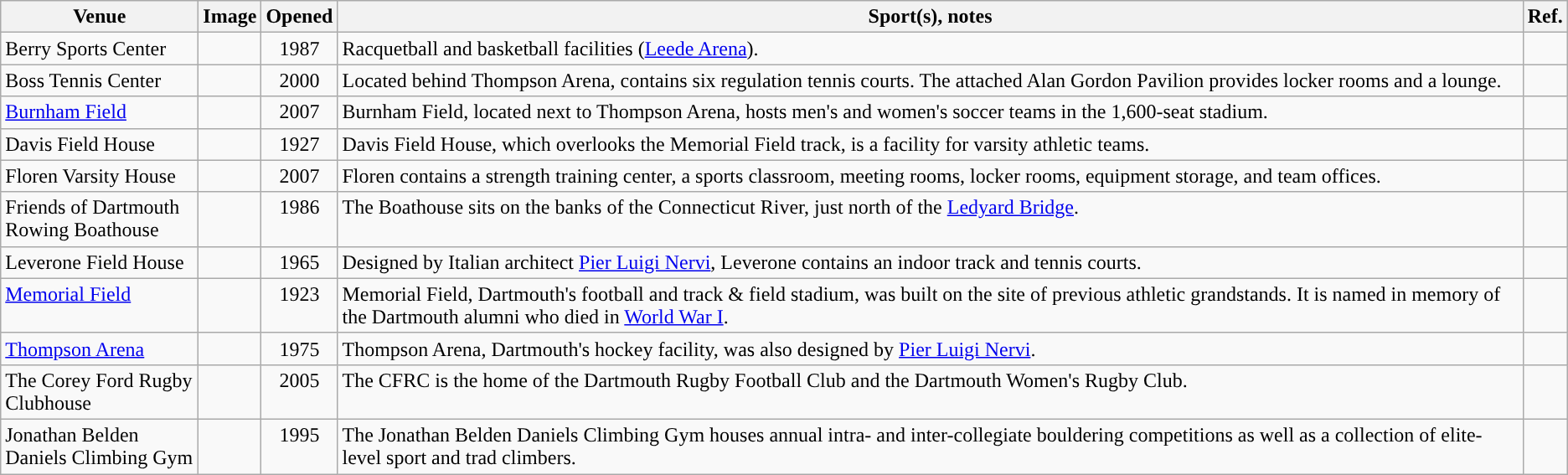<table class="wikitable sortable" style="width: ">
<tr>
<th width=150px>Venue</th>
<th width=px>Image</th>
<th width=px>Opened</th>
<th width=px>Sport(s), notes</th>
<th width=px>Ref.</th>
</tr>
<tr valign="top">
<td>Berry Sports Center</td>
<td style="text-align:center;"></td>
<td style="text-align:center;">1987</td>
<td>Racquetball and basketball facilities (<a href='#'>Leede Arena</a>).</td>
<td style="text-align:center;"></td>
</tr>
<tr valign="top">
<td>Boss Tennis Center</td>
<td style="text-align:center;"></td>
<td style="text-align:center;">2000</td>
<td>Located behind Thompson Arena, contains six regulation tennis courts. The attached Alan Gordon Pavilion provides locker rooms and a lounge.</td>
<td style="text-align:center;"></td>
</tr>
<tr valign="top">
<td><a href='#'>Burnham Field</a></td>
<td style="text-align:center;"></td>
<td style="text-align:center;">2007</td>
<td>Burnham Field, located next to Thompson Arena, hosts men's and women's soccer teams in the 1,600-seat stadium.</td>
<td style="text-align:center;"></td>
</tr>
<tr valign="top">
<td>Davis Field House</td>
<td style="text-align:center;"></td>
<td style="text-align:center;">1927</td>
<td>Davis Field House, which overlooks the Memorial Field track, is a facility for varsity athletic teams.</td>
<td style="text-align:center;"></td>
</tr>
<tr valign="top">
<td>Floren Varsity House</td>
<td style="text-align:center;"></td>
<td style="text-align:center;">2007</td>
<td>Floren contains a strength training center, a sports classroom, meeting rooms, locker rooms, equipment storage, and team offices.</td>
<td style="text-align:center;"></td>
</tr>
<tr valign="top">
<td>Friends of Dartmouth Rowing Boathouse</td>
<td style="text-align:center;"></td>
<td style="text-align:center;">1986</td>
<td>The Boathouse sits on the banks of the Connecticut River, just north of the <a href='#'>Ledyard Bridge</a>.</td>
<td style="text-align:center;"></td>
</tr>
<tr valign="top">
<td>Leverone Field House</td>
<td style="text-align:center;"></td>
<td style="text-align:center;">1965</td>
<td>Designed by Italian architect <a href='#'>Pier Luigi Nervi</a>, Leverone contains an indoor track and tennis courts.</td>
<td style="text-align:center;"></td>
</tr>
<tr valign="top">
<td><a href='#'>Memorial Field</a></td>
<td style="text-align:center;"></td>
<td style="text-align:center;">1923</td>
<td>Memorial Field, Dartmouth's football and track & field stadium, was built on the site of previous athletic grandstands. It is named in memory of the Dartmouth alumni who died in <a href='#'>World War I</a>.</td>
<td style="text-align:center;"></td>
</tr>
<tr valign="top">
<td><a href='#'>Thompson Arena</a></td>
<td style="text-align:center;"></td>
<td style="text-align:center;">1975</td>
<td>Thompson Arena, Dartmouth's hockey facility, was also designed by <a href='#'>Pier Luigi Nervi</a>.</td>
<td style="text-align:center;"></td>
</tr>
<tr valign="top">
<td>The Corey Ford Rugby Clubhouse</td>
<td style="text-align:center;"></td>
<td style="text-align:center;">2005</td>
<td>The CFRC is the home of the Dartmouth Rugby Football Club and the Dartmouth Women's Rugby Club.</td>
<td style="text-align:center;"></td>
</tr>
<tr valign="top">
<td>Jonathan Belden Daniels Climbing Gym</td>
<td style="text-align:center;"></td>
<td style="text-align:center;">1995</td>
<td>The Jonathan Belden Daniels Climbing Gym houses annual intra- and inter-collegiate bouldering competitions as well as a collection of elite-level sport and trad climbers.</td>
<td style="text-align:center;"></td>
</tr>
</table>
